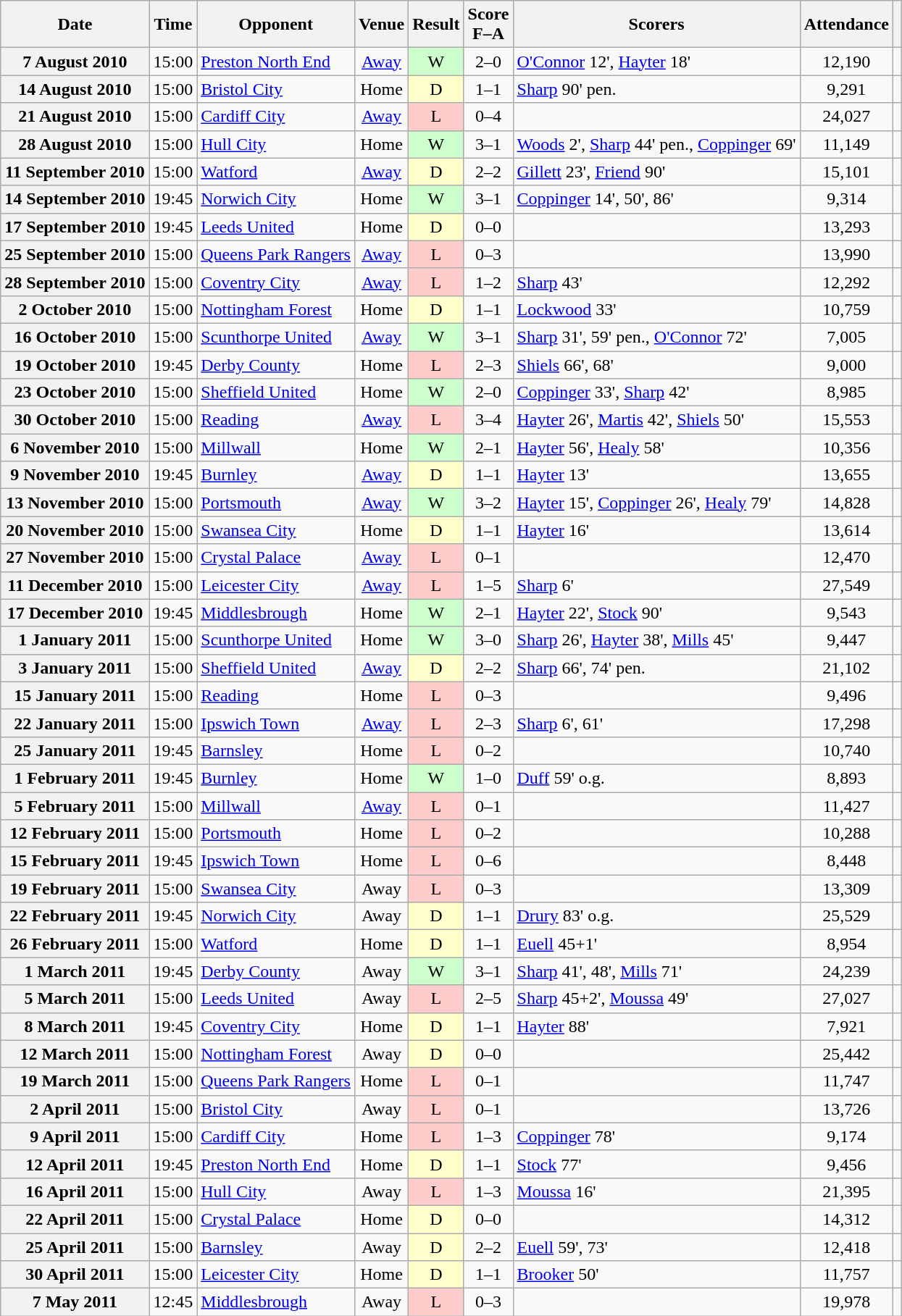<table class="wikitable plainrowheaders sortable" style="text-align:center">
<tr>
<th scope="col">Date</th>
<th scope="col">Time</th>
<th scope="col">Opponent</th>
<th scope="col">Venue</th>
<th scope="col">Result</th>
<th scope="col">Score<br>F–A</th>
<th scope="col" class="unsortable">Scorers</th>
<th scope="col">Attendance</th>
<th scope="col" class="unsortable"></th>
</tr>
<tr>
<th scope=row>7 August 2010</th>
<td>15:00</td>
<td align=left><a href='#'>Preston North End</a></td>
<td><a href='#'>Away</a></td>
<td bgcolor=#CCFFCC>W</td>
<td>2–0</td>
<td align=left><a href='#'>O'Connor</a> 12', <a href='#'>Hayter</a> 18'</td>
<td>12,190</td>
<td></td>
</tr>
<tr>
<th scope=row>14 August 2010</th>
<td>15:00</td>
<td align=left><a href='#'>Bristol City</a></td>
<td>Home</td>
<td bgcolor=#FFFFCC>D</td>
<td>1–1</td>
<td align=left><a href='#'>Sharp</a> 90' pen.</td>
<td>9,291</td>
<td></td>
</tr>
<tr>
<th scope=row>21 August 2010</th>
<td>15:00</td>
<td align=left><a href='#'>Cardiff City</a></td>
<td><a href='#'>Away</a></td>
<td bgcolor=#FFCCCC>L</td>
<td>0–4</td>
<td></td>
<td>24,027</td>
<td></td>
</tr>
<tr>
<th scope=row>28 August 2010</th>
<td>15:00</td>
<td align=left><a href='#'>Hull City</a></td>
<td>Home</td>
<td bgcolor=#CCFFCC>W</td>
<td>3–1</td>
<td align=left><a href='#'>Woods</a> 2', <a href='#'>Sharp</a> 44' pen., <a href='#'>Coppinger</a> 69'</td>
<td>11,149</td>
<td></td>
</tr>
<tr>
<th scope=row>11 September 2010</th>
<td>15:00</td>
<td align=left><a href='#'>Watford</a></td>
<td><a href='#'>Away</a></td>
<td bgcolor=#FFFFCC>D</td>
<td>2–2</td>
<td align=left><a href='#'>Gillett</a> 23', <a href='#'>Friend</a> 90'</td>
<td>15,101</td>
<td></td>
</tr>
<tr>
<th scope=row>14 September 2010</th>
<td>19:45</td>
<td align=left><a href='#'>Norwich City</a></td>
<td>Home</td>
<td bgcolor=#CCFFCC>W</td>
<td>3–1</td>
<td align=left><a href='#'>Coppinger</a> 14', 50', 86'</td>
<td>9,314</td>
<td></td>
</tr>
<tr>
<th scope=row>17 September 2010</th>
<td>19:45</td>
<td align=left><a href='#'>Leeds United</a></td>
<td>Home</td>
<td bgcolor=#FFFFCC>D</td>
<td>0–0</td>
<td></td>
<td>13,293</td>
<td></td>
</tr>
<tr>
<th scope=row>25 September 2010</th>
<td>15:00</td>
<td align=left><a href='#'>Queens Park Rangers</a></td>
<td><a href='#'>Away</a></td>
<td bgcolor=#FFCCCC>L</td>
<td>0–3</td>
<td></td>
<td>13,990</td>
<td></td>
</tr>
<tr>
<th scope=row>28 September 2010</th>
<td>15:00</td>
<td align=left><a href='#'>Coventry City</a></td>
<td><a href='#'>Away</a></td>
<td bgcolor=#FFCCCC>L</td>
<td>1–2</td>
<td align=left><a href='#'>Sharp</a> 43'</td>
<td>12,292</td>
<td></td>
</tr>
<tr>
<th scope=row>2 October 2010</th>
<td>15:00</td>
<td align=left><a href='#'>Nottingham Forest</a></td>
<td>Home</td>
<td bgcolor=#FFFFCC>D</td>
<td>1–1</td>
<td align=left><a href='#'>Lockwood</a> 33'</td>
<td>10,759</td>
<td></td>
</tr>
<tr>
<th scope=row>16 October 2010</th>
<td>15:00</td>
<td align=left><a href='#'>Scunthorpe United</a></td>
<td><a href='#'>Away</a></td>
<td bgcolor=#CCFFCC>W</td>
<td>3–1</td>
<td align=left><a href='#'>Sharp</a> 31', 59' pen., <a href='#'>O'Connor</a> 72'</td>
<td>7,005</td>
<td></td>
</tr>
<tr>
<th scope=row>19 October 2010</th>
<td>19:45</td>
<td align=left><a href='#'>Derby County</a></td>
<td>Home</td>
<td bgcolor=#FFCCCC>L</td>
<td>2–3</td>
<td align=left><a href='#'>Shiels</a> 66', 68'</td>
<td>9,000</td>
<td></td>
</tr>
<tr>
<th scope=row>23 October 2010</th>
<td>15:00</td>
<td align=left><a href='#'>Sheffield United</a></td>
<td>Home</td>
<td bgcolor=#CCFFCC>W</td>
<td>2–0</td>
<td align=left><a href='#'>Coppinger</a> 33', <a href='#'>Sharp</a> 42'</td>
<td>8,985</td>
<td></td>
</tr>
<tr>
<th scope=row>30 October 2010</th>
<td>15:00</td>
<td align=left><a href='#'>Reading</a></td>
<td><a href='#'>Away</a></td>
<td bgcolor=#FFCCCC>L</td>
<td>3–4</td>
<td align=left><a href='#'>Hayter</a> 26', <a href='#'>Martis</a> 42', <a href='#'>Shiels</a> 50'</td>
<td>15,553</td>
<td></td>
</tr>
<tr>
<th scope=row>6 November 2010</th>
<td>15:00</td>
<td align=left><a href='#'>Millwall</a></td>
<td>Home</td>
<td bgcolor=#CCFFCC>W</td>
<td>2–1</td>
<td align=left><a href='#'>Hayter</a> 56', <a href='#'>Healy</a> 58'</td>
<td>10,356</td>
<td></td>
</tr>
<tr>
<th scope=row>9 November 2010</th>
<td>19:45</td>
<td align=left><a href='#'>Burnley</a></td>
<td><a href='#'>Away</a></td>
<td bgcolor=#FFFFCC>D</td>
<td>1–1</td>
<td align=left><a href='#'>Hayter</a> 13'</td>
<td>13,655</td>
<td></td>
</tr>
<tr>
<th scope=row>13 November 2010</th>
<td>15:00</td>
<td align=left><a href='#'>Portsmouth</a></td>
<td><a href='#'>Away</a></td>
<td bgcolor=#CCFFCC>W</td>
<td>3–2</td>
<td align=left><a href='#'>Hayter</a> 15', <a href='#'>Coppinger</a> 26', <a href='#'>Healy</a> 79'</td>
<td>14,828</td>
<td></td>
</tr>
<tr>
<th scope=row>20 November 2010</th>
<td>15:00</td>
<td align=left><a href='#'>Swansea City</a></td>
<td>Home</td>
<td bgcolor=#FFFFCC>D</td>
<td>1–1</td>
<td align=left><a href='#'>Hayter</a> 16'</td>
<td>13,614</td>
<td></td>
</tr>
<tr>
<th scope=row>27 November 2010</th>
<td>15:00</td>
<td align=left><a href='#'>Crystal Palace</a></td>
<td><a href='#'>Away</a></td>
<td bgcolor=#FFCCCC>L</td>
<td>0–1</td>
<td></td>
<td>12,470</td>
<td></td>
</tr>
<tr>
<th scope=row>11 December 2010</th>
<td>15:00</td>
<td align=left><a href='#'>Leicester City</a></td>
<td><a href='#'>Away</a></td>
<td bgcolor=#FFCCCC>L</td>
<td>1–5</td>
<td align=left><a href='#'>Sharp</a> 6'</td>
<td>27,549</td>
<td></td>
</tr>
<tr>
<th scope=row>17 December 2010</th>
<td>19:45</td>
<td align=left><a href='#'>Middlesbrough</a></td>
<td>Home</td>
<td bgcolor=#CCFFCC>W</td>
<td>2–1</td>
<td align=left><a href='#'>Hayter</a> 22', <a href='#'>Stock</a> 90'</td>
<td>9,543</td>
<td></td>
</tr>
<tr>
<th scope=row>1 January 2011</th>
<td>15:00</td>
<td align=left><a href='#'>Scunthorpe United</a></td>
<td>Home</td>
<td bgcolor=#CCFFCC>W</td>
<td>3–0</td>
<td align=left><a href='#'>Sharp</a> 26', <a href='#'>Hayter</a> 38', <a href='#'>Mills</a> 45'</td>
<td>9,447</td>
<td></td>
</tr>
<tr>
<th scope=row>3 January 2011</th>
<td>15:00</td>
<td align=left><a href='#'>Sheffield United</a></td>
<td><a href='#'>Away</a></td>
<td bgcolor=#FFFFCC>D</td>
<td>2–2</td>
<td align=left><a href='#'>Sharp</a> 66', 74' pen.</td>
<td>21,102</td>
<td></td>
</tr>
<tr>
<th scope=row>15 January 2011</th>
<td>15:00</td>
<td align=left><a href='#'>Reading</a></td>
<td>Home</td>
<td bgcolor=#FFCCCC>L</td>
<td>0–3</td>
<td></td>
<td>9,496</td>
<td></td>
</tr>
<tr>
<th scope=row>22 January 2011</th>
<td>15:00</td>
<td align=left><a href='#'>Ipswich Town</a></td>
<td><a href='#'>Away</a></td>
<td bgcolor=#FFCCCC>L</td>
<td>2–3</td>
<td align=left><a href='#'>Sharp</a> 6', 61'</td>
<td>17,298</td>
<td></td>
</tr>
<tr>
<th scope=row>25 January 2011</th>
<td>19:45</td>
<td align=left><a href='#'>Barnsley</a></td>
<td>Home</td>
<td bgcolor=#FFCCCC>L</td>
<td>0–2</td>
<td></td>
<td>10,740</td>
<td></td>
</tr>
<tr>
<th scope=row>1 February 2011</th>
<td>19:45</td>
<td align=left><a href='#'>Burnley</a></td>
<td>Home</td>
<td bgcolor=#CCFFCC>W</td>
<td>1–0</td>
<td align=left><a href='#'>Duff</a> 59' o.g.</td>
<td>8,893</td>
<td></td>
</tr>
<tr>
<th scope=row>5 February 2011</th>
<td>15:00</td>
<td align=left><a href='#'>Millwall</a></td>
<td><a href='#'>Away</a></td>
<td bgcolor=#FFCCCC>L</td>
<td>0–1</td>
<td></td>
<td>11,427</td>
<td></td>
</tr>
<tr>
<th scope=row>12 February 2011</th>
<td>15:00</td>
<td align=left><a href='#'>Portsmouth</a></td>
<td>Home</td>
<td bgcolor=#FFCCCC>L</td>
<td>0–2</td>
<td></td>
<td>10,288</td>
<td></td>
</tr>
<tr>
<th scope=row>15 February 2011</th>
<td>19:45</td>
<td align=left><a href='#'>Ipswich Town</a></td>
<td>Home</td>
<td bgcolor=#FFCCCC>L</td>
<td>0–6</td>
<td></td>
<td>8,448</td>
<td></td>
</tr>
<tr>
<th scope=row>19 February 2011</th>
<td>15:00</td>
<td align=left><a href='#'>Swansea City</a></td>
<td>Away</td>
<td bgcolor=#FFCCCC>L</td>
<td>0–3</td>
<td></td>
<td>13,309</td>
<td></td>
</tr>
<tr>
<th scope=row>22 February 2011</th>
<td>19:45</td>
<td align=left><a href='#'>Norwich City</a></td>
<td>Away</td>
<td bgcolor=#FFFFCC>D</td>
<td>1–1</td>
<td align=left><a href='#'>Drury</a> 83' o.g.</td>
<td>25,529</td>
<td></td>
</tr>
<tr>
<th scope=row>26 February 2011</th>
<td>15:00</td>
<td align=left><a href='#'>Watford</a></td>
<td>Home</td>
<td bgcolor=#FFFFCC>D</td>
<td>1–1</td>
<td align=left><a href='#'>Euell</a> 45+1'</td>
<td>8,954</td>
<td></td>
</tr>
<tr>
<th scope=row>1 March 2011</th>
<td>19:45</td>
<td align=left><a href='#'>Derby County</a></td>
<td>Away</td>
<td bgcolor=#CCFFCC>W</td>
<td>3–1</td>
<td align=left><a href='#'>Sharp</a> 41', 48', <a href='#'>Mills</a> 71'</td>
<td>24,239</td>
<td></td>
</tr>
<tr>
<th scope=row>5 March 2011</th>
<td>15:00</td>
<td align=left><a href='#'>Leeds United</a></td>
<td>Away</td>
<td bgcolor=#FFCCCC>L</td>
<td>2–5</td>
<td align=left><a href='#'>Sharp</a> 45+2', <a href='#'>Moussa</a> 49'</td>
<td>27,027</td>
<td></td>
</tr>
<tr>
<th scope=row>8 March 2011</th>
<td>19:45</td>
<td align=left><a href='#'>Coventry City</a></td>
<td>Home</td>
<td bgcolor=#FFFFCC>D</td>
<td>1–1</td>
<td align=left><a href='#'>Hayter</a> 88'</td>
<td>7,921</td>
<td></td>
</tr>
<tr>
<th scope=row>12 March 2011</th>
<td>15:00</td>
<td align=left><a href='#'>Nottingham Forest</a></td>
<td>Away</td>
<td bgcolor=#FFFFCC>D</td>
<td>0–0</td>
<td></td>
<td>25,442</td>
<td></td>
</tr>
<tr>
<th scope=row>19 March 2011</th>
<td>15:00</td>
<td align=left><a href='#'>Queens Park Rangers</a></td>
<td>Home</td>
<td bgcolor=#FFCCCC>L</td>
<td>0–1</td>
<td></td>
<td>11,747</td>
<td></td>
</tr>
<tr>
<th scope=row>2 April 2011</th>
<td>15:00</td>
<td align=left><a href='#'>Bristol City</a></td>
<td>Away</td>
<td bgcolor=#FFCCCC>L</td>
<td>0–1</td>
<td></td>
<td>13,726</td>
<td></td>
</tr>
<tr>
<th scope=row>9 April 2011</th>
<td>15:00</td>
<td align=left><a href='#'>Cardiff City</a></td>
<td>Home</td>
<td bgcolor=#FFCCCC>L</td>
<td>1–3</td>
<td align=left><a href='#'>Coppinger</a> 78'</td>
<td>9,174</td>
<td></td>
</tr>
<tr>
<th scope=row>12 April 2011</th>
<td>19:45</td>
<td align=left><a href='#'>Preston North End</a></td>
<td>Home</td>
<td bgcolor=#FFFFCC>D</td>
<td>1–1</td>
<td align=left><a href='#'>Stock</a> 77'</td>
<td>9,456</td>
<td></td>
</tr>
<tr>
<th scope=row>16 April 2011</th>
<td>15:00</td>
<td align=left><a href='#'>Hull City</a></td>
<td>Away</td>
<td bgcolor=#FFCCCC>L</td>
<td>1–3</td>
<td align=left><a href='#'>Moussa</a> 16'</td>
<td>21,395</td>
<td></td>
</tr>
<tr>
<th scope=row>22 April 2011</th>
<td>15:00</td>
<td align=left><a href='#'>Crystal Palace</a></td>
<td>Home</td>
<td bgcolor=#FFFFCC>D</td>
<td>0–0</td>
<td></td>
<td>14,312</td>
<td></td>
</tr>
<tr>
<th scope=row>25 April 2011</th>
<td>15:00</td>
<td align=left><a href='#'>Barnsley</a></td>
<td>Away</td>
<td bgcolor=#FFFFCC>D</td>
<td>2–2</td>
<td align=left><a href='#'>Euell</a> 59', 73'</td>
<td>12,418</td>
<td></td>
</tr>
<tr>
<th scope=row>30 April 2011</th>
<td>15:00</td>
<td align=left><a href='#'>Leicester City</a></td>
<td>Home</td>
<td bgcolor=#FFFFCC>D</td>
<td>1–1</td>
<td align=left><a href='#'>Brooker</a> 50'</td>
<td>11,757</td>
<td></td>
</tr>
<tr>
<th scope=row>7 May 2011</th>
<td>12:45</td>
<td align=left><a href='#'>Middlesbrough</a></td>
<td>Away</td>
<td bgcolor=#FFCCCC>L</td>
<td>0–3</td>
<td></td>
<td>19,978</td>
<td></td>
</tr>
</table>
